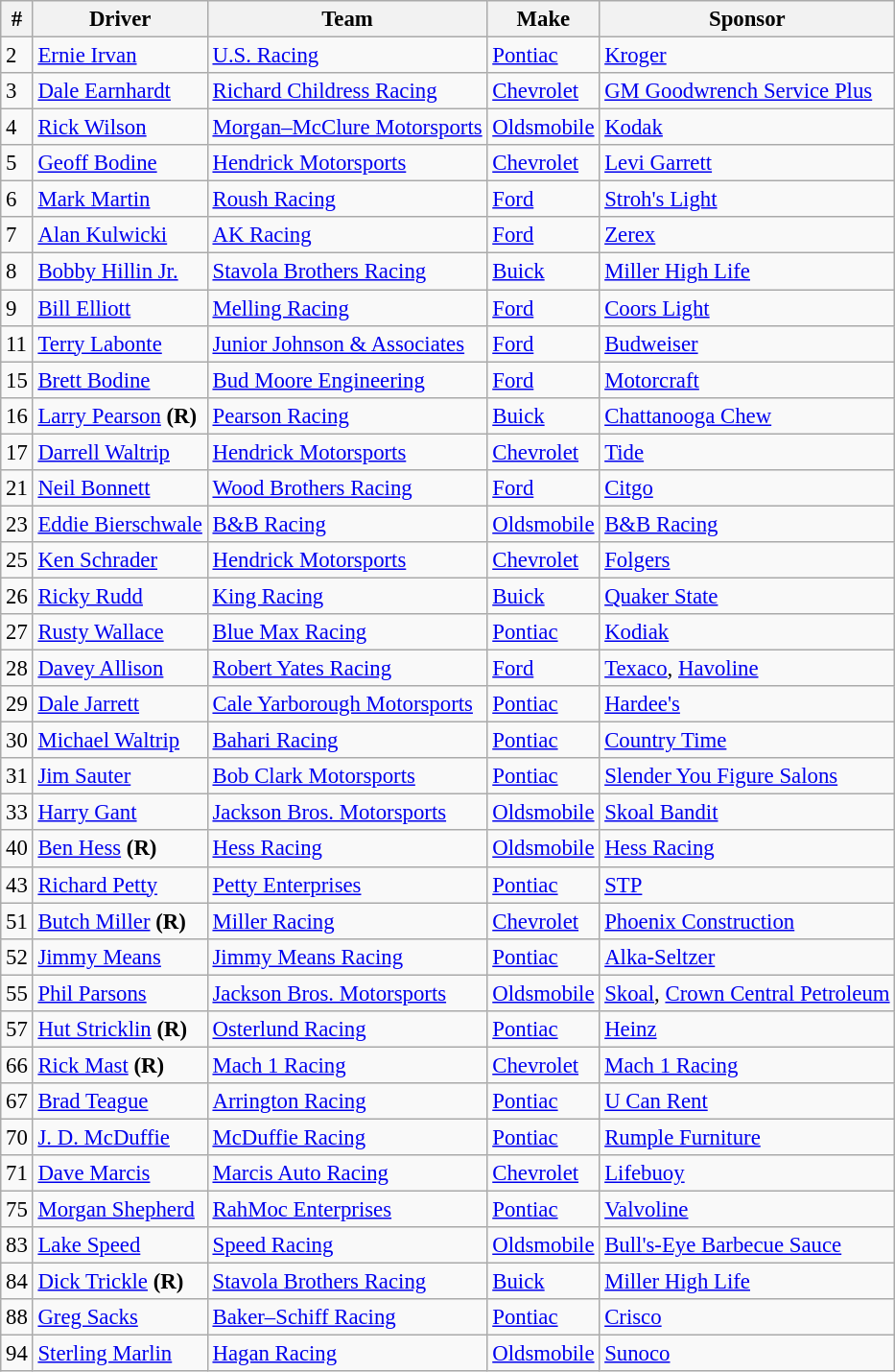<table class="wikitable" style="font-size:95%">
<tr>
<th>#</th>
<th>Driver</th>
<th>Team</th>
<th>Make</th>
<th>Sponsor</th>
</tr>
<tr>
<td>2</td>
<td><a href='#'>Ernie Irvan</a></td>
<td><a href='#'>U.S. Racing</a></td>
<td><a href='#'>Pontiac</a></td>
<td><a href='#'>Kroger</a></td>
</tr>
<tr>
<td>3</td>
<td><a href='#'>Dale Earnhardt</a></td>
<td><a href='#'>Richard Childress Racing</a></td>
<td><a href='#'>Chevrolet</a></td>
<td><a href='#'>GM Goodwrench Service Plus</a></td>
</tr>
<tr>
<td>4</td>
<td><a href='#'>Rick Wilson</a></td>
<td><a href='#'>Morgan–McClure Motorsports</a></td>
<td><a href='#'>Oldsmobile</a></td>
<td><a href='#'>Kodak</a></td>
</tr>
<tr>
<td>5</td>
<td><a href='#'>Geoff Bodine</a></td>
<td><a href='#'>Hendrick Motorsports</a></td>
<td><a href='#'>Chevrolet</a></td>
<td><a href='#'>Levi Garrett</a></td>
</tr>
<tr>
<td>6</td>
<td><a href='#'>Mark Martin</a></td>
<td><a href='#'>Roush Racing</a></td>
<td><a href='#'>Ford</a></td>
<td><a href='#'>Stroh's Light</a></td>
</tr>
<tr>
<td>7</td>
<td><a href='#'>Alan Kulwicki</a></td>
<td><a href='#'>AK Racing</a></td>
<td><a href='#'>Ford</a></td>
<td><a href='#'>Zerex</a></td>
</tr>
<tr>
<td>8</td>
<td><a href='#'>Bobby Hillin Jr.</a></td>
<td><a href='#'>Stavola Brothers Racing</a></td>
<td><a href='#'>Buick</a></td>
<td><a href='#'>Miller High Life</a></td>
</tr>
<tr>
<td>9</td>
<td><a href='#'>Bill Elliott</a></td>
<td><a href='#'>Melling Racing</a></td>
<td><a href='#'>Ford</a></td>
<td><a href='#'>Coors Light</a></td>
</tr>
<tr>
<td>11</td>
<td><a href='#'>Terry Labonte</a></td>
<td><a href='#'>Junior Johnson & Associates</a></td>
<td><a href='#'>Ford</a></td>
<td><a href='#'>Budweiser</a></td>
</tr>
<tr>
<td>15</td>
<td><a href='#'>Brett Bodine</a></td>
<td><a href='#'>Bud Moore Engineering</a></td>
<td><a href='#'>Ford</a></td>
<td><a href='#'>Motorcraft</a></td>
</tr>
<tr>
<td>16</td>
<td><a href='#'>Larry Pearson</a> <strong>(R)</strong></td>
<td><a href='#'>Pearson Racing</a></td>
<td><a href='#'>Buick</a></td>
<td><a href='#'>Chattanooga Chew</a></td>
</tr>
<tr>
<td>17</td>
<td><a href='#'>Darrell Waltrip</a></td>
<td><a href='#'>Hendrick Motorsports</a></td>
<td><a href='#'>Chevrolet</a></td>
<td><a href='#'>Tide</a></td>
</tr>
<tr>
<td>21</td>
<td><a href='#'>Neil Bonnett</a></td>
<td><a href='#'>Wood Brothers Racing</a></td>
<td><a href='#'>Ford</a></td>
<td><a href='#'>Citgo</a></td>
</tr>
<tr>
<td>23</td>
<td><a href='#'>Eddie Bierschwale</a></td>
<td><a href='#'>B&B Racing</a></td>
<td><a href='#'>Oldsmobile</a></td>
<td><a href='#'>B&B Racing</a></td>
</tr>
<tr>
<td>25</td>
<td><a href='#'>Ken Schrader</a></td>
<td><a href='#'>Hendrick Motorsports</a></td>
<td><a href='#'>Chevrolet</a></td>
<td><a href='#'>Folgers</a></td>
</tr>
<tr>
<td>26</td>
<td><a href='#'>Ricky Rudd</a></td>
<td><a href='#'>King Racing</a></td>
<td><a href='#'>Buick</a></td>
<td><a href='#'>Quaker State</a></td>
</tr>
<tr>
<td>27</td>
<td><a href='#'>Rusty Wallace</a></td>
<td><a href='#'>Blue Max Racing</a></td>
<td><a href='#'>Pontiac</a></td>
<td><a href='#'>Kodiak</a></td>
</tr>
<tr>
<td>28</td>
<td><a href='#'>Davey Allison</a></td>
<td><a href='#'>Robert Yates Racing</a></td>
<td><a href='#'>Ford</a></td>
<td><a href='#'>Texaco</a>, <a href='#'>Havoline</a></td>
</tr>
<tr>
<td>29</td>
<td><a href='#'>Dale Jarrett</a></td>
<td><a href='#'>Cale Yarborough Motorsports</a></td>
<td><a href='#'>Pontiac</a></td>
<td><a href='#'>Hardee's</a></td>
</tr>
<tr>
<td>30</td>
<td><a href='#'>Michael Waltrip</a></td>
<td><a href='#'>Bahari Racing</a></td>
<td><a href='#'>Pontiac</a></td>
<td><a href='#'>Country Time</a></td>
</tr>
<tr>
<td>31</td>
<td><a href='#'>Jim Sauter</a></td>
<td><a href='#'>Bob Clark Motorsports</a></td>
<td><a href='#'>Pontiac</a></td>
<td><a href='#'>Slender You Figure Salons</a></td>
</tr>
<tr>
<td>33</td>
<td><a href='#'>Harry Gant</a></td>
<td><a href='#'>Jackson Bros. Motorsports</a></td>
<td><a href='#'>Oldsmobile</a></td>
<td><a href='#'>Skoal Bandit</a></td>
</tr>
<tr>
<td>40</td>
<td><a href='#'>Ben Hess</a> <strong>(R)</strong></td>
<td><a href='#'>Hess Racing</a></td>
<td><a href='#'>Oldsmobile</a></td>
<td><a href='#'>Hess Racing</a></td>
</tr>
<tr>
<td>43</td>
<td><a href='#'>Richard Petty</a></td>
<td><a href='#'>Petty Enterprises</a></td>
<td><a href='#'>Pontiac</a></td>
<td><a href='#'>STP</a></td>
</tr>
<tr>
<td>51</td>
<td><a href='#'>Butch Miller</a> <strong>(R)</strong></td>
<td><a href='#'>Miller Racing</a></td>
<td><a href='#'>Chevrolet</a></td>
<td><a href='#'>Phoenix Construction</a></td>
</tr>
<tr>
<td>52</td>
<td><a href='#'>Jimmy Means</a></td>
<td><a href='#'>Jimmy Means Racing</a></td>
<td><a href='#'>Pontiac</a></td>
<td><a href='#'>Alka-Seltzer</a></td>
</tr>
<tr>
<td>55</td>
<td><a href='#'>Phil Parsons</a></td>
<td><a href='#'>Jackson Bros. Motorsports</a></td>
<td><a href='#'>Oldsmobile</a></td>
<td><a href='#'>Skoal</a>, <a href='#'>Crown Central Petroleum</a></td>
</tr>
<tr>
<td>57</td>
<td><a href='#'>Hut Stricklin</a> <strong>(R)</strong></td>
<td><a href='#'>Osterlund Racing</a></td>
<td><a href='#'>Pontiac</a></td>
<td><a href='#'>Heinz</a></td>
</tr>
<tr>
<td>66</td>
<td><a href='#'>Rick Mast</a> <strong>(R)</strong></td>
<td><a href='#'>Mach 1 Racing</a></td>
<td><a href='#'>Chevrolet</a></td>
<td><a href='#'>Mach 1 Racing</a></td>
</tr>
<tr>
<td>67</td>
<td><a href='#'>Brad Teague</a></td>
<td><a href='#'>Arrington Racing</a></td>
<td><a href='#'>Pontiac</a></td>
<td><a href='#'>U Can Rent</a></td>
</tr>
<tr>
<td>70</td>
<td><a href='#'>J. D. McDuffie</a></td>
<td><a href='#'>McDuffie Racing</a></td>
<td><a href='#'>Pontiac</a></td>
<td><a href='#'>Rumple Furniture</a></td>
</tr>
<tr>
<td>71</td>
<td><a href='#'>Dave Marcis</a></td>
<td><a href='#'>Marcis Auto Racing</a></td>
<td><a href='#'>Chevrolet</a></td>
<td><a href='#'>Lifebuoy</a></td>
</tr>
<tr>
<td>75</td>
<td><a href='#'>Morgan Shepherd</a></td>
<td><a href='#'>RahMoc Enterprises</a></td>
<td><a href='#'>Pontiac</a></td>
<td><a href='#'>Valvoline</a></td>
</tr>
<tr>
<td>83</td>
<td><a href='#'>Lake Speed</a></td>
<td><a href='#'>Speed Racing</a></td>
<td><a href='#'>Oldsmobile</a></td>
<td><a href='#'>Bull's-Eye Barbecue Sauce</a></td>
</tr>
<tr>
<td>84</td>
<td><a href='#'>Dick Trickle</a> <strong>(R)</strong></td>
<td><a href='#'>Stavola Brothers Racing</a></td>
<td><a href='#'>Buick</a></td>
<td><a href='#'>Miller High Life</a></td>
</tr>
<tr>
<td>88</td>
<td><a href='#'>Greg Sacks</a></td>
<td><a href='#'>Baker–Schiff Racing</a></td>
<td><a href='#'>Pontiac</a></td>
<td><a href='#'>Crisco</a></td>
</tr>
<tr>
<td>94</td>
<td><a href='#'>Sterling Marlin</a></td>
<td><a href='#'>Hagan Racing</a></td>
<td><a href='#'>Oldsmobile</a></td>
<td><a href='#'>Sunoco</a></td>
</tr>
</table>
